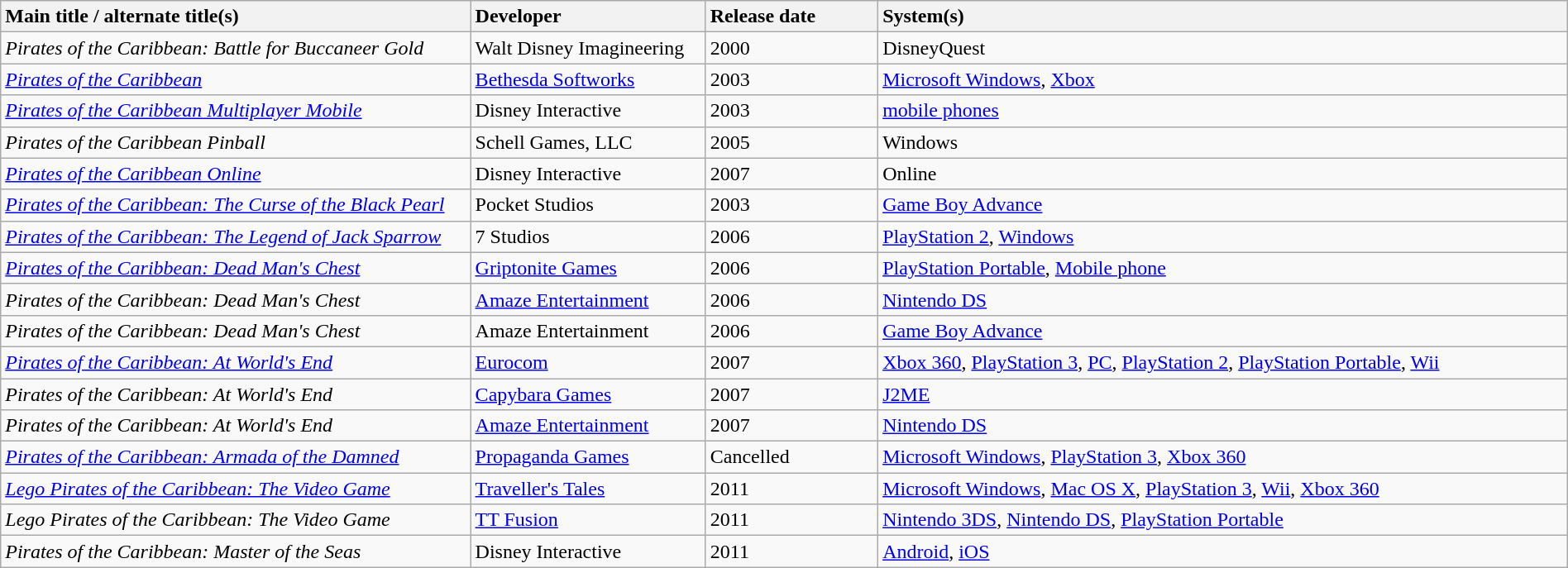<table class="wikitable sortable" style="width: 100%;">
<tr>
<th style="width:30%; text-align:left;">Main title / alternate title(s)</th>
<th style="width:15%; text-align:left;">Developer</th>
<th style="width:11%; text-align:left;">Release date</th>
<th style="width:44%; text-align:left;">System(s)</th>
</tr>
<tr>
<td><em>Pirates of the Caribbean: Battle for Buccaneer Gold</em></td>
<td>Walt Disney Imagineering</td>
<td>2000</td>
<td>DisneyQuest</td>
</tr>
<tr>
<td><em><a href='#'>Pirates of the Caribbean</a></em></td>
<td><a href='#'>Bethesda Softworks</a></td>
<td>2003</td>
<td><a href='#'>Microsoft Windows</a>, <a href='#'>Xbox</a></td>
</tr>
<tr>
<td><em><a href='#'>Pirates of the Caribbean Multiplayer Mobile</a></em></td>
<td>Disney Interactive</td>
<td>2003</td>
<td><a href='#'>mobile phones</a></td>
</tr>
<tr>
<td><em>Pirates of the Caribbean Pinball</em></td>
<td>Schell Games, LLC</td>
<td>2005</td>
<td>Windows</td>
</tr>
<tr>
<td><em><a href='#'>Pirates of the Caribbean Online</a></em></td>
<td>Disney Interactive</td>
<td>2007</td>
<td>Online</td>
</tr>
<tr>
<td><em><a href='#'>Pirates of the Caribbean: The Curse of the Black Pearl</a></em></td>
<td>Pocket Studios</td>
<td>2003</td>
<td><a href='#'>Game Boy Advance</a></td>
</tr>
<tr>
<td><em><a href='#'>Pirates of the Caribbean: The Legend of Jack Sparrow</a></em></td>
<td>7 Studios</td>
<td>2006</td>
<td><a href='#'>PlayStation 2</a>, <a href='#'>Windows</a></td>
</tr>
<tr>
<td><em><a href='#'>Pirates of the Caribbean: Dead Man's Chest</a></em></td>
<td><a href='#'>Griptonite Games</a></td>
<td>2006</td>
<td><a href='#'>PlayStation Portable</a>, <a href='#'>Mobile phone</a></td>
</tr>
<tr>
<td><em>Pirates of the Caribbean: Dead Man's Chest</em> </td>
<td><a href='#'>Amaze Entertainment</a></td>
<td>2006</td>
<td><a href='#'>Nintendo DS</a></td>
</tr>
<tr>
<td><em>Pirates of the Caribbean: Dead Man's Chest</em> </td>
<td>Amaze Entertainment</td>
<td>2006</td>
<td><a href='#'>Game Boy Advance</a></td>
</tr>
<tr>
<td><em><a href='#'>Pirates of the Caribbean: At World's End</a></em></td>
<td><a href='#'>Eurocom</a></td>
<td>2007</td>
<td><a href='#'>Xbox 360</a>, <a href='#'>PlayStation 3</a>, <a href='#'>PC</a>, <a href='#'>PlayStation 2</a>, <a href='#'>PlayStation Portable</a>, <a href='#'>Wii</a></td>
</tr>
<tr>
<td><em>Pirates of the Caribbean: At World's End</em> </td>
<td><a href='#'>Capybara Games</a></td>
<td>2007</td>
<td><a href='#'>J2ME</a></td>
</tr>
<tr>
<td><em>Pirates of the Caribbean: At World's End</em> </td>
<td><a href='#'>Amaze Entertainment</a></td>
<td>2007</td>
<td><a href='#'>Nintendo DS</a></td>
</tr>
<tr>
<td><em><a href='#'>Pirates of the Caribbean: Armada of the Damned</a></em></td>
<td><a href='#'>Propaganda Games</a></td>
<td>Cancelled</td>
<td><a href='#'>Microsoft Windows</a>, <a href='#'>PlayStation 3</a>, <a href='#'>Xbox 360</a></td>
</tr>
<tr>
<td><em><a href='#'>Lego Pirates of the Caribbean: The Video Game</a></em></td>
<td><a href='#'>Traveller's Tales</a></td>
<td>2011</td>
<td><a href='#'>Microsoft Windows</a>, <a href='#'>Mac OS X</a>, <a href='#'>PlayStation 3</a>, <a href='#'>Wii</a>, <a href='#'>Xbox 360</a></td>
</tr>
<tr>
<td><em>Lego Pirates of the Caribbean: The Video Game</em></td>
<td><a href='#'>TT Fusion</a></td>
<td>2011</td>
<td><a href='#'>Nintendo 3DS</a>, <a href='#'>Nintendo DS</a>, <a href='#'>PlayStation Portable</a></td>
</tr>
<tr>
<td><em>Pirates of the Caribbean: Master of the Seas</em></td>
<td>Disney Interactive</td>
<td>2011</td>
<td><a href='#'>Android</a>, <a href='#'>iOS</a></td>
</tr>
</table>
